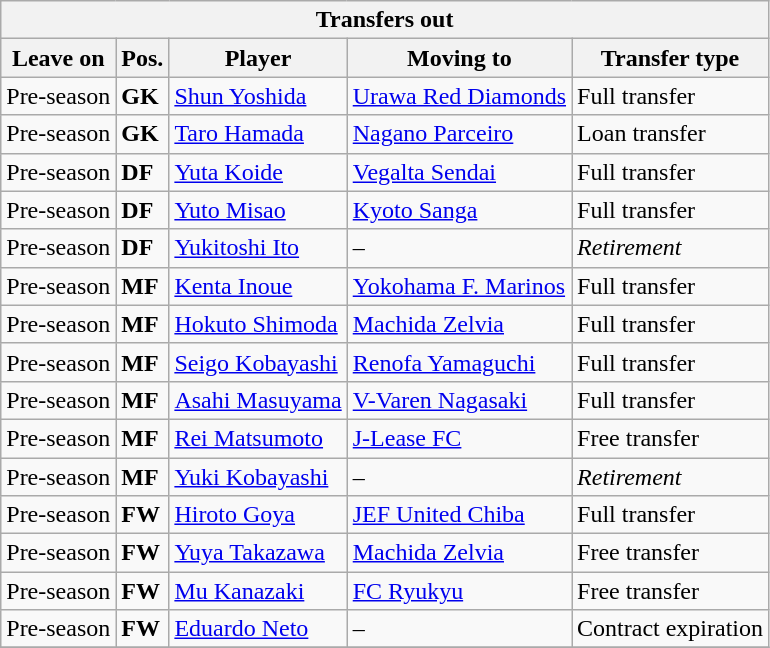<table class="wikitable sortable" style=“text-align:left;>
<tr>
<th colspan="5">Transfers out</th>
</tr>
<tr>
<th>Leave on</th>
<th>Pos.</th>
<th>Player</th>
<th>Moving to</th>
<th>Transfer type</th>
</tr>
<tr>
<td>Pre-season</td>
<td><strong>GK</strong></td>
<td> <a href='#'>Shun Yoshida</a></td>
<td> <a href='#'>Urawa Red Diamonds</a></td>
<td>Full transfer</td>
</tr>
<tr>
<td>Pre-season</td>
<td><strong>GK</strong></td>
<td> <a href='#'>Taro Hamada</a></td>
<td> <a href='#'>Nagano Parceiro</a></td>
<td>Loan transfer</td>
</tr>
<tr>
<td>Pre-season</td>
<td><strong>DF</strong></td>
<td> <a href='#'>Yuta Koide</a></td>
<td> <a href='#'>Vegalta Sendai</a></td>
<td>Full transfer</td>
</tr>
<tr>
<td>Pre-season</td>
<td><strong>DF</strong></td>
<td> <a href='#'>Yuto Misao</a></td>
<td> <a href='#'>Kyoto Sanga</a></td>
<td>Full transfer</td>
</tr>
<tr>
<td>Pre-season</td>
<td><strong>DF</strong></td>
<td> <a href='#'>Yukitoshi Ito</a></td>
<td>–</td>
<td><em>Retirement</em></td>
</tr>
<tr>
<td>Pre-season</td>
<td><strong>MF</strong></td>
<td> <a href='#'>Kenta Inoue</a></td>
<td> <a href='#'>Yokohama F. Marinos</a></td>
<td>Full transfer</td>
</tr>
<tr>
<td>Pre-season</td>
<td><strong>MF</strong></td>
<td> <a href='#'>Hokuto Shimoda</a></td>
<td> <a href='#'>Machida Zelvia</a></td>
<td>Full transfer</td>
</tr>
<tr>
<td>Pre-season</td>
<td><strong>MF</strong></td>
<td> <a href='#'>Seigo Kobayashi</a></td>
<td> <a href='#'>Renofa Yamaguchi</a></td>
<td>Full transfer</td>
</tr>
<tr>
<td>Pre-season</td>
<td><strong>MF</strong></td>
<td> <a href='#'>Asahi Masuyama</a></td>
<td> <a href='#'>V-Varen Nagasaki</a></td>
<td>Full transfer</td>
</tr>
<tr>
<td>Pre-season</td>
<td><strong>MF</strong></td>
<td> <a href='#'>Rei Matsumoto</a></td>
<td> <a href='#'>J-Lease FC</a></td>
<td>Free transfer</td>
</tr>
<tr>
<td>Pre-season</td>
<td><strong>MF</strong></td>
<td> <a href='#'>Yuki Kobayashi</a></td>
<td>–</td>
<td><em>Retirement</em></td>
</tr>
<tr>
<td>Pre-season</td>
<td><strong>FW</strong></td>
<td> <a href='#'>Hiroto Goya</a></td>
<td> <a href='#'>JEF United Chiba</a></td>
<td>Full transfer</td>
</tr>
<tr>
<td>Pre-season</td>
<td><strong>FW</strong></td>
<td> <a href='#'>Yuya Takazawa</a></td>
<td> <a href='#'>Machida Zelvia</a></td>
<td>Free transfer</td>
</tr>
<tr>
<td>Pre-season</td>
<td><strong>FW</strong></td>
<td> <a href='#'>Mu Kanazaki</a></td>
<td> <a href='#'>FC Ryukyu</a></td>
<td>Free transfer</td>
</tr>
<tr>
<td>Pre-season</td>
<td><strong>FW</strong></td>
<td> <a href='#'>Eduardo Neto</a></td>
<td>–</td>
<td>Contract expiration</td>
</tr>
<tr>
</tr>
</table>
